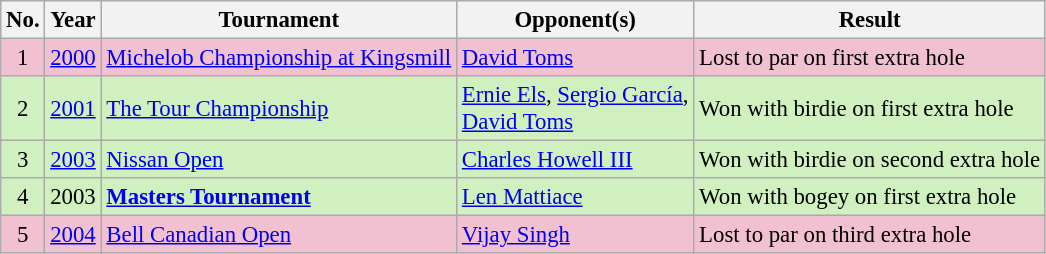<table class="wikitable" style="font-size:95%;">
<tr>
<th>No.</th>
<th>Year</th>
<th>Tournament</th>
<th>Opponent(s)</th>
<th>Result</th>
</tr>
<tr style="background:#F2C1D1;">
<td align=center>1</td>
<td><a href='#'>2000</a></td>
<td><a href='#'>Michelob Championship at Kingsmill</a></td>
<td> <a href='#'>David Toms</a></td>
<td>Lost to par on first extra hole</td>
</tr>
<tr style="background:#D0F0C0;">
<td align=center>2</td>
<td><a href='#'>2001</a></td>
<td><a href='#'>The Tour Championship</a></td>
<td> <a href='#'>Ernie Els</a>,  <a href='#'>Sergio García</a>,<br> <a href='#'>David Toms</a></td>
<td>Won with birdie on first extra hole</td>
</tr>
<tr style="background:#D0F0C0;">
<td align=center>3</td>
<td><a href='#'>2003</a></td>
<td><a href='#'>Nissan Open</a></td>
<td> <a href='#'>Charles Howell III</a></td>
<td>Won with birdie on second extra hole</td>
</tr>
<tr style="background:#D0F0C0;">
<td align=center>4</td>
<td>2003</td>
<td><strong><a href='#'>Masters Tournament</a></strong></td>
<td> <a href='#'>Len Mattiace</a></td>
<td>Won with bogey on first extra hole</td>
</tr>
<tr style="background:#F2C1D1;">
<td align=center>5</td>
<td><a href='#'>2004</a></td>
<td><a href='#'>Bell Canadian Open</a></td>
<td> <a href='#'>Vijay Singh</a></td>
<td>Lost to par on third extra hole</td>
</tr>
</table>
